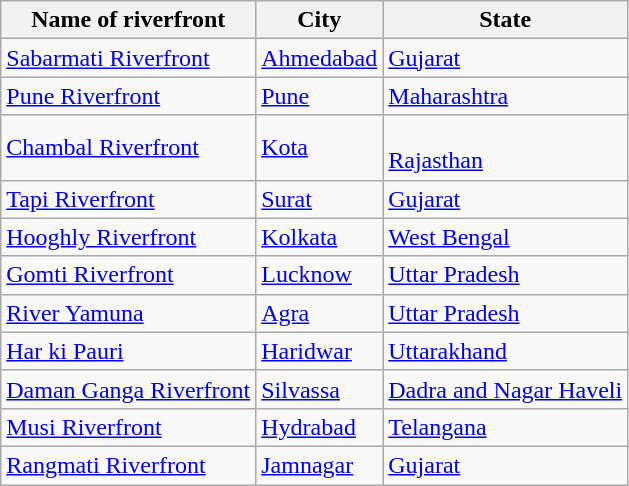<table class="wikitable sortable">
<tr>
<th>Name of riverfront</th>
<th>City</th>
<th>State</th>
</tr>
<tr>
<td><a href='#'>Sabarmati Riverfront</a></td>
<td><a href='#'>Ahmedabad</a></td>
<td><a href='#'>Gujarat</a></td>
</tr>
<tr>
<td><a href='#'>Pune Riverfront</a></td>
<td><a href='#'>Pune</a></td>
<td><a href='#'>Maharashtra</a></td>
</tr>
<tr>
<td><a href='#'>Chambal Riverfront</a></td>
<td><a href='#'>Kota</a></td>
<td><br><a href='#'>Rajasthan</a></td>
</tr>
<tr>
<td><a href='#'>Tapi Riverfront</a></td>
<td><a href='#'>Surat</a></td>
<td><a href='#'>Gujarat</a></td>
</tr>
<tr>
<td><a href='#'>Hooghly Riverfront</a></td>
<td><a href='#'>Kolkata</a></td>
<td><a href='#'>West Bengal</a></td>
</tr>
<tr>
<td><a href='#'>Gomti Riverfront</a></td>
<td><a href='#'>Lucknow</a></td>
<td><a href='#'>Uttar Pradesh</a></td>
</tr>
<tr>
<td><a href='#'>River Yamuna</a></td>
<td><a href='#'>Agra</a></td>
<td><a href='#'>Uttar Pradesh</a></td>
</tr>
<tr>
<td><a href='#'>Har ki Pauri</a></td>
<td><a href='#'>Haridwar</a></td>
<td><a href='#'>Uttarakhand</a></td>
</tr>
<tr>
<td><a href='#'>Daman Ganga Riverfront</a></td>
<td><a href='#'>Silvassa</a></td>
<td><a href='#'>Dadra and Nagar Haveli</a></td>
</tr>
<tr>
<td><a href='#'>Musi Riverfront</a></td>
<td><a href='#'>Hydrabad</a></td>
<td><a href='#'>Telangana</a></td>
</tr>
<tr>
<td><a href='#'>Rangmati Riverfront</a></td>
<td><a href='#'>Jamnagar</a></td>
<td><a href='#'>Gujarat</a></td>
</tr>
</table>
